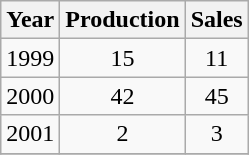<table class="wikitable" style="text-align:center">
<tr>
<th>Year</th>
<th>Production</th>
<th>Sales</th>
</tr>
<tr>
<td>1999</td>
<td>15</td>
<td>11</td>
</tr>
<tr>
<td>2000</td>
<td>42</td>
<td>45</td>
</tr>
<tr>
<td>2001</td>
<td>2</td>
<td>3</td>
</tr>
<tr>
</tr>
</table>
